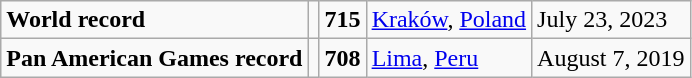<table class="wikitable">
<tr>
<td><strong>World record</strong></td>
<td></td>
<td><strong>715</strong></td>
<td><a href='#'>Kraków</a>, <a href='#'>Poland</a></td>
<td>July 23, 2023</td>
</tr>
<tr>
<td><strong>Pan American Games record</strong></td>
<td></td>
<td><strong>708</strong></td>
<td><a href='#'>Lima</a>, <a href='#'>Peru</a></td>
<td>August 7, 2019</td>
</tr>
</table>
